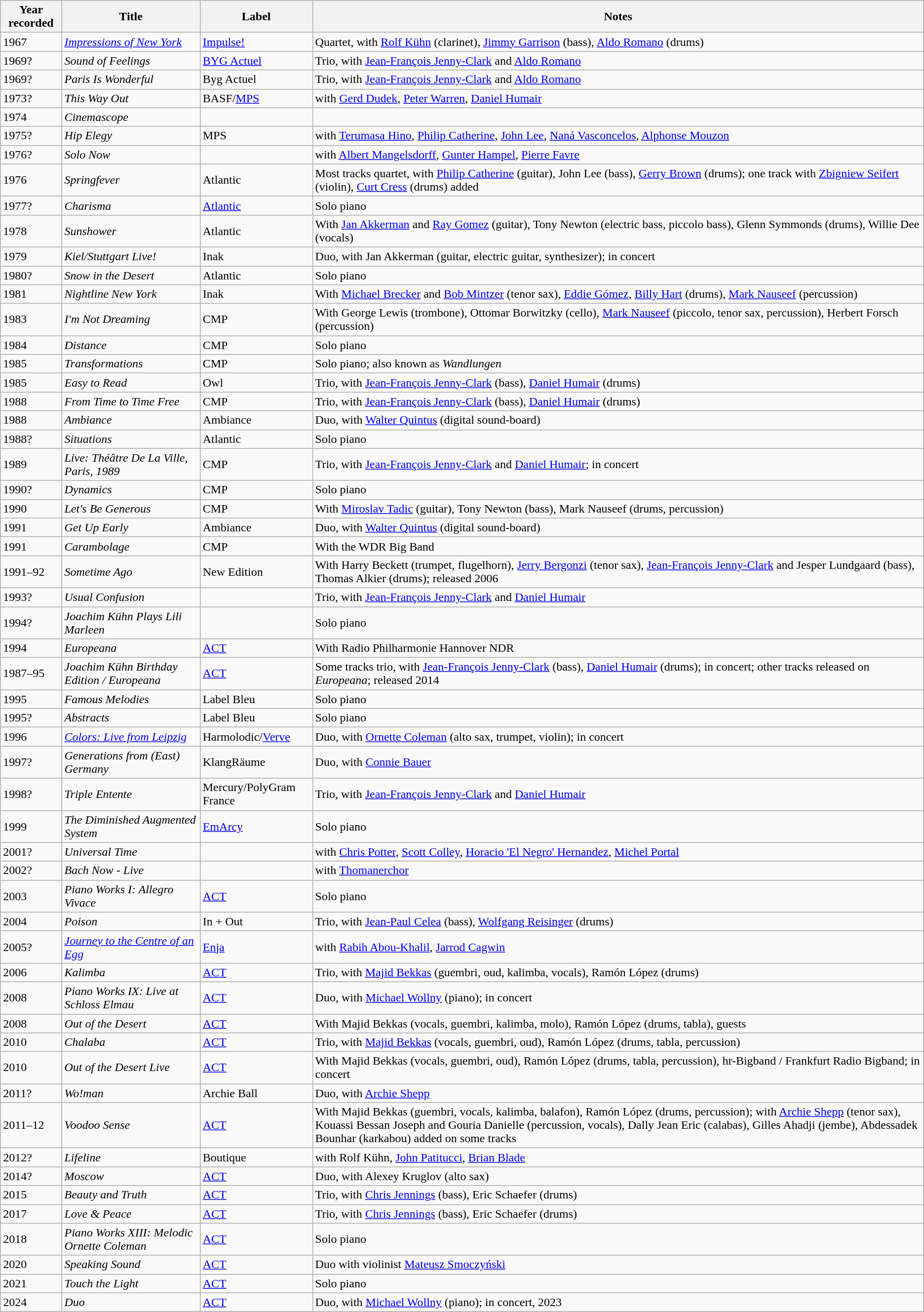<table class="wikitable sortable">
<tr>
<th>Year recorded</th>
<th>Title</th>
<th>Label</th>
<th>Notes</th>
</tr>
<tr>
<td>1967</td>
<td><em><a href='#'>Impressions of New York</a></em></td>
<td><a href='#'>Impulse!</a></td>
<td>Quartet, with <a href='#'>Rolf Kühn</a> (clarinet), <a href='#'>Jimmy Garrison</a> (bass), <a href='#'>Aldo Romano</a> (drums)</td>
</tr>
<tr>
<td>1969?</td>
<td><em>Sound of Feelings</em></td>
<td><a href='#'>BYG Actuel</a></td>
<td>Trio, with <a href='#'>Jean-François Jenny-Clark</a> and <a href='#'>Aldo Romano</a></td>
</tr>
<tr>
<td>1969?</td>
<td><em>Paris Is Wonderful</em></td>
<td>Byg Actuel</td>
<td>Trio, with <a href='#'>Jean-François Jenny-Clark</a> and <a href='#'>Aldo Romano</a></td>
</tr>
<tr>
<td>1973?</td>
<td><em>This Way Out</em></td>
<td>BASF/<a href='#'>MPS</a></td>
<td>with <a href='#'>Gerd Dudek</a>, <a href='#'>Peter Warren</a>, <a href='#'>Daniel Humair</a></td>
</tr>
<tr>
<td>1974</td>
<td><em>Cinemascope</em></td>
<td></td>
<td></td>
</tr>
<tr>
<td>1975?</td>
<td><em>Hip Elegy</em></td>
<td>MPS</td>
<td>with <a href='#'>Terumasa Hino</a>, <a href='#'>Philip Catherine</a>, <a href='#'>John Lee</a>, <a href='#'>Naná Vasconcelos</a>, <a href='#'>Alphonse Mouzon</a></td>
</tr>
<tr>
<td>1976?</td>
<td><em>Solo Now</em></td>
<td></td>
<td>with <a href='#'>Albert Mangelsdorff</a>, <a href='#'>Gunter Hampel</a>, <a href='#'>Pierre Favre</a></td>
</tr>
<tr>
<td>1976</td>
<td><em>Springfever</em></td>
<td>Atlantic</td>
<td>Most tracks quartet, with <a href='#'>Philip Catherine</a> (guitar), John Lee (bass), <a href='#'>Gerry Brown</a> (drums); one track with <a href='#'>Zbigniew Seifert</a> (violin), <a href='#'>Curt Cress</a> (drums) added</td>
</tr>
<tr>
<td>1977?</td>
<td><em>Charisma</em></td>
<td><a href='#'>Atlantic</a></td>
<td>Solo piano</td>
</tr>
<tr>
<td>1978</td>
<td><em>Sunshower</em></td>
<td>Atlantic</td>
<td>With <a href='#'>Jan Akkerman</a> and <a href='#'>Ray Gomez</a> (guitar), Tony Newton (electric bass, piccolo bass), Glenn Symmonds (drums), Willie Dee (vocals)</td>
</tr>
<tr>
<td>1979</td>
<td><em>Kiel/Stuttgart Live!</em></td>
<td>Inak</td>
<td>Duo, with Jan Akkerman (guitar, electric guitar, synthesizer); in concert</td>
</tr>
<tr>
<td>1980?</td>
<td><em>Snow in the Desert</em></td>
<td>Atlantic</td>
<td>Solo piano</td>
</tr>
<tr>
<td>1981</td>
<td><em>Nightline New York</em></td>
<td>Inak</td>
<td>With <a href='#'>Michael Brecker</a> and <a href='#'>Bob Mintzer</a> (tenor sax), <a href='#'>Eddie Gómez</a>, <a href='#'>Billy Hart</a> (drums), <a href='#'>Mark Nauseef</a> (percussion)</td>
</tr>
<tr>
<td>1983</td>
<td><em>I'm Not Dreaming</em></td>
<td>CMP</td>
<td>With George Lewis (trombone), Ottomar Borwitzky (cello), <a href='#'>Mark Nauseef</a> (piccolo, tenor sax, percussion), Herbert Forsch (percussion)</td>
</tr>
<tr>
<td>1984</td>
<td><em>Distance</em></td>
<td>CMP</td>
<td>Solo piano</td>
</tr>
<tr>
<td>1985</td>
<td><em>Transformations</em></td>
<td>CMP</td>
<td>Solo piano; also known as <em>Wandlungen</em></td>
</tr>
<tr>
<td>1985</td>
<td><em>Easy to Read</em></td>
<td>Owl</td>
<td>Trio, with <a href='#'>Jean-François Jenny-Clark</a> (bass), <a href='#'>Daniel Humair</a> (drums)</td>
</tr>
<tr>
<td>1988</td>
<td><em>From Time to Time Free</em></td>
<td>CMP</td>
<td>Trio, with <a href='#'>Jean-François Jenny-Clark</a> (bass), <a href='#'>Daniel Humair</a> (drums)</td>
</tr>
<tr>
<td>1988</td>
<td><em>Ambiance</em></td>
<td>Ambiance</td>
<td>Duo, with <a href='#'>Walter Quintus</a> (digital sound-board)</td>
</tr>
<tr>
<td>1988?</td>
<td><em>Situations</em></td>
<td>Atlantic</td>
<td>Solo piano</td>
</tr>
<tr>
<td>1989</td>
<td><em>Live: Théâtre De La Ville, Paris, 1989</em></td>
<td>CMP</td>
<td>Trio, with <a href='#'>Jean-François Jenny-Clark</a> and <a href='#'>Daniel Humair</a>; in concert</td>
</tr>
<tr>
<td>1990?</td>
<td><em>Dynamics</em></td>
<td>CMP</td>
<td>Solo piano</td>
</tr>
<tr>
<td>1990</td>
<td><em>Let's Be Generous</em></td>
<td>CMP</td>
<td>With <a href='#'>Miroslav Tadic</a> (guitar), Tony Newton (bass), Mark Nauseef (drums, percussion)</td>
</tr>
<tr>
<td>1991</td>
<td><em>Get Up Early</em></td>
<td>Ambiance</td>
<td>Duo, with <a href='#'>Walter Quintus</a> (digital sound-board)</td>
</tr>
<tr>
<td>1991</td>
<td><em>Carambolage</em></td>
<td>CMP</td>
<td>With the WDR Big Band</td>
</tr>
<tr>
<td>1991–92</td>
<td><em>Sometime Ago</em></td>
<td>New Edition</td>
<td>With Harry Beckett (trumpet, flugelhorn), <a href='#'>Jerry Bergonzi</a> (tenor sax), <a href='#'>Jean-François Jenny-Clark</a> and Jesper Lundgaard (bass), Thomas Alkier (drums); released 2006</td>
</tr>
<tr>
<td>1993?</td>
<td><em>Usual Confusion</em></td>
<td></td>
<td>Trio, with <a href='#'>Jean-François Jenny-Clark</a> and <a href='#'>Daniel Humair</a></td>
</tr>
<tr>
<td>1994?</td>
<td><em>Joachim Kühn Plays Lili Marleen</em></td>
<td></td>
<td>Solo piano</td>
</tr>
<tr>
<td>1994</td>
<td><em>Europeana</em></td>
<td><a href='#'>ACT</a></td>
<td>With Radio Philharmonie Hannover NDR</td>
</tr>
<tr>
<td>1987–95</td>
<td><em>Joachim Kühn Birthday Edition / Europeana</em></td>
<td><a href='#'>ACT</a></td>
<td>Some tracks trio, with <a href='#'>Jean-François Jenny-Clark</a> (bass), <a href='#'>Daniel Humair</a> (drums); in concert; other tracks released on <em>Europeana</em>; released 2014</td>
</tr>
<tr>
<td>1995</td>
<td><em>Famous Melodies</em></td>
<td>Label Bleu</td>
<td>Solo piano</td>
</tr>
<tr>
<td>1995?</td>
<td><em>Abstracts</em></td>
<td>Label Bleu</td>
<td>Solo piano</td>
</tr>
<tr>
<td>1996</td>
<td><em><a href='#'>Colors: Live from Leipzig</a></em></td>
<td>Harmolodic/<a href='#'>Verve</a></td>
<td>Duo, with <a href='#'>Ornette Coleman</a> (alto sax, trumpet, violin); in concert</td>
</tr>
<tr>
<td>1997?</td>
<td><em>Generations from (East) Germany</em></td>
<td>KlangRäume</td>
<td>Duo, with <a href='#'>Connie Bauer</a></td>
</tr>
<tr>
<td>1998?</td>
<td><em>Triple Entente</em></td>
<td>Mercury/PolyGram France</td>
<td>Trio, with <a href='#'>Jean-François Jenny-Clark</a> and <a href='#'>Daniel Humair</a></td>
</tr>
<tr>
<td>1999</td>
<td><em>The Diminished Augmented System</em></td>
<td><a href='#'>EmArcy</a></td>
<td>Solo piano</td>
</tr>
<tr>
<td>2001?</td>
<td><em>Universal Time</em></td>
<td></td>
<td>with <a href='#'>Chris Potter</a>, <a href='#'>Scott Colley</a>, <a href='#'>Horacio 'El Negro' Hernandez</a>, <a href='#'>Michel Portal</a></td>
</tr>
<tr>
<td>2002?</td>
<td><em>Bach Now - Live</em></td>
<td></td>
<td>with <a href='#'>Thomanerchor</a></td>
</tr>
<tr>
<td>2003</td>
<td><em>Piano Works I: Allegro Vivace</em></td>
<td><a href='#'>ACT</a></td>
<td>Solo piano</td>
</tr>
<tr>
<td>2004</td>
<td><em>Poison</em></td>
<td>In + Out</td>
<td>Trio, with <a href='#'>Jean-Paul Celea</a> (bass), <a href='#'>Wolfgang Reisinger</a> (drums)</td>
</tr>
<tr>
<td>2005?</td>
<td><em><a href='#'>Journey to the Centre of an Egg</a></em></td>
<td><a href='#'>Enja</a></td>
<td>with <a href='#'>Rabih Abou-Khalil</a>, <a href='#'>Jarrod Cagwin</a></td>
</tr>
<tr>
<td>2006</td>
<td><em>Kalimba</em></td>
<td><a href='#'>ACT</a></td>
<td>Trio, with <a href='#'>Majid Bekkas</a> (guembri, oud, kalimba, vocals), Ramón López (drums)</td>
</tr>
<tr>
<td>2008</td>
<td><em>Piano Works IX: Live at Schloss Elmau</em></td>
<td><a href='#'>ACT</a></td>
<td>Duo, with <a href='#'>Michael Wollny</a> (piano); in concert</td>
</tr>
<tr>
<td>2008</td>
<td><em>Out of the Desert</em></td>
<td><a href='#'>ACT</a></td>
<td>With Majid Bekkas (vocals, guembri, kalimba, molo), Ramón López (drums, tabla), guests</td>
</tr>
<tr>
<td>2010</td>
<td><em>Chalaba</em></td>
<td><a href='#'>ACT</a></td>
<td>Trio, with <a href='#'>Majid Bekkas</a> (vocals, guembri, oud), Ramón López (drums, tabla, percussion)</td>
</tr>
<tr>
<td>2010</td>
<td><em>Out of the Desert Live</em></td>
<td><a href='#'>ACT</a></td>
<td>With Majid Bekkas (vocals, guembri, oud), Ramón López (drums, tabla, percussion), hr-Bigband / Frankfurt Radio Bigband; in concert</td>
</tr>
<tr>
<td>2011?</td>
<td><em>Wo!man</em></td>
<td>Archie Ball</td>
<td>Duo, with <a href='#'>Archie Shepp</a></td>
</tr>
<tr>
<td>2011–12</td>
<td><em>Voodoo Sense</em></td>
<td><a href='#'>ACT</a></td>
<td>With Majid Bekkas (guembri, vocals, kalimba, balafon), Ramón López (drums, percussion); with <a href='#'>Archie Shepp</a> (tenor sax), Kouassi Bessan Joseph and Gouria Danielle (percussion, vocals), Dally Jean Eric (calabas), Gilles Ahadji (jembe), Abdessadek Bounhar (karkabou) added on some tracks</td>
</tr>
<tr>
<td>2012?</td>
<td><em>Lifeline</em></td>
<td>Boutique</td>
<td>with Rolf Kühn, <a href='#'>John Patitucci</a>, <a href='#'>Brian Blade</a></td>
</tr>
<tr>
<td>2014?</td>
<td><em>Moscow</em></td>
<td><a href='#'>ACT</a></td>
<td>Duo, with Alexey Kruglov (alto sax)</td>
</tr>
<tr>
<td>2015</td>
<td><em>Beauty and Truth</em></td>
<td><a href='#'>ACT</a></td>
<td>Trio, with <a href='#'>Chris Jennings</a> (bass), Eric Schaefer (drums)</td>
</tr>
<tr>
<td>2017</td>
<td><em>Love & Peace</em></td>
<td><a href='#'>ACT</a></td>
<td>Trio, with <a href='#'>Chris Jennings</a> (bass), Eric Schaefer (drums)</td>
</tr>
<tr>
<td>2018</td>
<td><em>Piano Works XIII: Melodic Ornette Coleman</em></td>
<td><a href='#'>ACT</a></td>
<td>Solo piano</td>
</tr>
<tr>
<td>2020</td>
<td><em>Speaking Sound</em></td>
<td><a href='#'>ACT</a></td>
<td>Duo with violinist <a href='#'>Mateusz Smoczyński</a></td>
</tr>
<tr>
<td>2021</td>
<td><em>Touch the Light</em></td>
<td><a href='#'>ACT</a></td>
<td>Solo piano</td>
</tr>
<tr>
<td>2024</td>
<td><em>Duo</em></td>
<td><a href='#'>ACT</a></td>
<td>Duo, with <a href='#'>Michael Wollny</a> (piano); in concert, 2023</td>
</tr>
</table>
